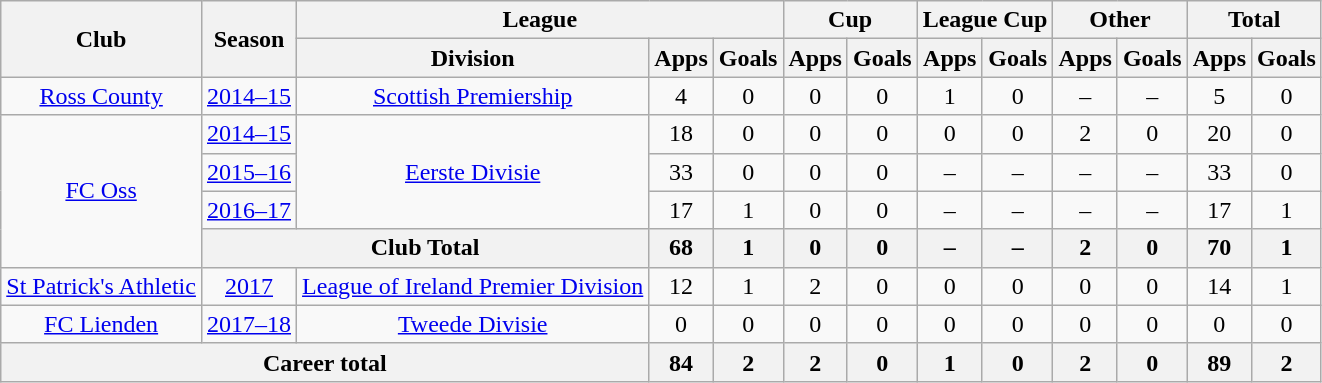<table class=wikitable style="text-align: center;">
<tr>
<th rowspan=2>Club</th>
<th rowspan=2>Season</th>
<th colspan=3>League</th>
<th colspan=2>Cup</th>
<th colspan=2>League Cup</th>
<th colspan=2>Other</th>
<th colspan=2>Total</th>
</tr>
<tr>
<th>Division</th>
<th>Apps</th>
<th>Goals</th>
<th>Apps</th>
<th>Goals</th>
<th>Apps</th>
<th>Goals</th>
<th>Apps</th>
<th>Goals</th>
<th>Apps</th>
<th>Goals</th>
</tr>
<tr>
<td><a href='#'>Ross County</a></td>
<td><a href='#'>2014–15</a></td>
<td><a href='#'>Scottish Premiership</a></td>
<td>4</td>
<td>0</td>
<td>0</td>
<td>0</td>
<td>1</td>
<td>0</td>
<td>–</td>
<td>–</td>
<td>5</td>
<td>0</td>
</tr>
<tr>
<td rowspan="4"><a href='#'>FC Oss</a></td>
<td><a href='#'>2014–15</a></td>
<td rowspan="3"><a href='#'>Eerste Divisie</a></td>
<td>18</td>
<td>0</td>
<td>0</td>
<td>0</td>
<td>0</td>
<td>0</td>
<td>2</td>
<td>0</td>
<td>20</td>
<td>0</td>
</tr>
<tr>
<td><a href='#'>2015–16</a></td>
<td>33</td>
<td>0</td>
<td>0</td>
<td>0</td>
<td>–</td>
<td>–</td>
<td>–</td>
<td>–</td>
<td>33</td>
<td>0</td>
</tr>
<tr>
<td><a href='#'>2016–17</a></td>
<td>17</td>
<td>1</td>
<td>0</td>
<td>0</td>
<td>–</td>
<td>–</td>
<td>–</td>
<td>–</td>
<td>17</td>
<td>1</td>
</tr>
<tr>
<th colspan=2>Club Total</th>
<th>68</th>
<th>1</th>
<th>0</th>
<th>0</th>
<th>–</th>
<th>–</th>
<th>2</th>
<th>0</th>
<th>70</th>
<th>1</th>
</tr>
<tr>
<td><a href='#'>St Patrick's Athletic</a></td>
<td><a href='#'>2017</a></td>
<td><a href='#'>League of Ireland Premier Division</a></td>
<td>12</td>
<td>1</td>
<td>2</td>
<td>0</td>
<td>0</td>
<td>0</td>
<td>0</td>
<td>0</td>
<td>14</td>
<td>1</td>
</tr>
<tr>
<td><a href='#'>FC Lienden</a></td>
<td><a href='#'>2017–18</a></td>
<td><a href='#'>Tweede Divisie</a></td>
<td>0</td>
<td>0</td>
<td>0</td>
<td>0</td>
<td>0</td>
<td>0</td>
<td>0</td>
<td>0</td>
<td>0</td>
<td>0</td>
</tr>
<tr>
<th colspan="3">Career total</th>
<th>84</th>
<th>2</th>
<th>2</th>
<th>0</th>
<th>1</th>
<th>0</th>
<th>2</th>
<th>0</th>
<th>89</th>
<th>2</th>
</tr>
</table>
